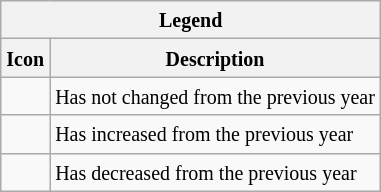<table class="wikitable">
<tr>
<th colspan="2"><small>Legend</small></th>
</tr>
<tr>
<th><small> Icon</small></th>
<th><small> Description</small></th>
</tr>
<tr>
<td></td>
<td><small>Has not changed from the previous year</small></td>
</tr>
<tr>
<td></td>
<td><small>Has increased from the previous year</small></td>
</tr>
<tr>
<td></td>
<td><small>Has decreased from the previous year</small></td>
</tr>
</table>
